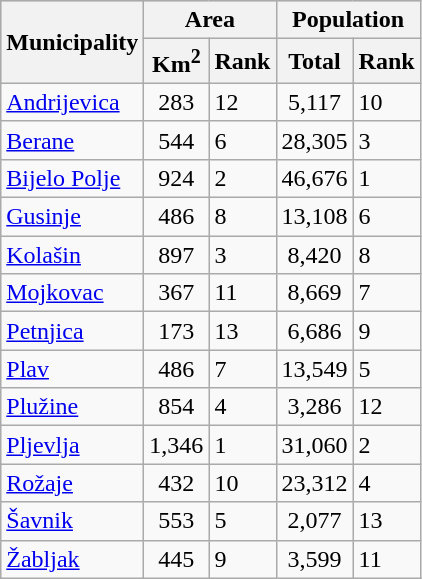<table class="wikitable sortable">
<tr bgcolor=#cccccc>
<th rowspan=2>Municipality</th>
<th colspan=2>Area</th>
<th colspan=2>Population</th>
</tr>
<tr>
<th>Km<sup>2</sup></th>
<th>Rank</th>
<th>Total</th>
<th>Rank</th>
</tr>
<tr>
<td><a href='#'>Andrijevica</a></td>
<td align=center>283</td>
<td>12</td>
<td align=center>5,117</td>
<td>10</td>
</tr>
<tr>
<td><a href='#'>Berane</a></td>
<td align=center>544</td>
<td>6</td>
<td align=center>28,305</td>
<td>3</td>
</tr>
<tr>
<td><a href='#'>Bijelo Polje</a></td>
<td align=center>924</td>
<td>2</td>
<td align=center>46,676</td>
<td>1</td>
</tr>
<tr>
<td><a href='#'>Gusinje</a></td>
<td align=center>486</td>
<td>8</td>
<td align=center>13,108</td>
<td>6</td>
</tr>
<tr>
<td><a href='#'>Kolašin</a></td>
<td align=center>897</td>
<td>3</td>
<td align=center>8,420</td>
<td>8</td>
</tr>
<tr>
<td><a href='#'>Mojkovac</a></td>
<td align=center>367</td>
<td>11</td>
<td align=center>8,669</td>
<td>7</td>
</tr>
<tr>
<td><a href='#'>Petnjica</a></td>
<td align=center>173</td>
<td>13</td>
<td align=center>6,686</td>
<td>9</td>
</tr>
<tr>
<td><a href='#'>Plav</a></td>
<td align=center>486</td>
<td>7</td>
<td align=center>13,549</td>
<td>5</td>
</tr>
<tr>
<td><a href='#'>Plužine</a></td>
<td align=center>854</td>
<td>4</td>
<td align=center>3,286</td>
<td>12</td>
</tr>
<tr>
<td><a href='#'>Pljevlja</a></td>
<td align=center>1,346</td>
<td>1</td>
<td align=center>31,060</td>
<td>2</td>
</tr>
<tr>
<td><a href='#'>Rožaje</a></td>
<td align=center>432</td>
<td>10</td>
<td align=center>23,312</td>
<td>4</td>
</tr>
<tr>
<td><a href='#'>Šavnik</a></td>
<td align=center>553</td>
<td>5</td>
<td align=center>2,077</td>
<td>13</td>
</tr>
<tr>
<td><a href='#'>Žabljak</a></td>
<td align=center>445</td>
<td>9</td>
<td align=center>3,599</td>
<td>11</td>
</tr>
</table>
